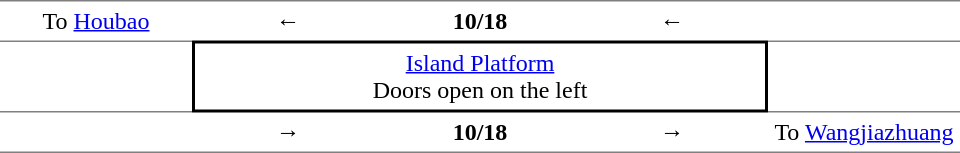<table table border=0 cellspacing=0 cellpadding=4>
<tr>
<td style="border-top:solid 1px gray;" width=120 valign=top align=center>To  <a href='#'>Houbao</a></td>
<td style="border-top:solid 1px gray;" width=120 valign=top align=center>←</td>
<th style="border-top:solid 1px gray;" width=120 valign=top align=center><span>10/18</span></th>
<td style="border-top:solid 1px gray;" width=120 valign=top align=center>←</td>
<td style="border-top:solid 1px gray;" width=120 valign=top align=center></td>
</tr>
<tr>
<td style="border-top:solid 1px gray;border-bottom:solid 1px gray;" width=120 valign=top align=center></td>
<td style="border-top:solid 2px black;border-right:solid 2px black;border-left:solid 2px black;border-bottom:solid 2px black;" colspan=3 align=center><a href='#'>Island Platform</a><br>Doors open on the left</td>
<td style="border-top:solid 1px gray;border-bottom:solid 1px gray;" width=120 valign=top align=center></td>
<td></td>
</tr>
<tr>
<td style="border-bottom:solid 1px gray;" valign=top align=center></td>
<td style="border-bottom:solid 1px gray;" width=120 valign=top align=center>→</td>
<th style="border-bottom:solid 1px gray;" colspan=1 valign=top align=center><span>10/18</span></th>
<td style="border-bottom:solid 1px gray;" width=120 valign=top align=center>→</td>
<td style="border-bottom:solid 1px gray;"  valign=top align=center>To  <a href='#'>Wangjiazhuang</a></td>
</tr>
</table>
